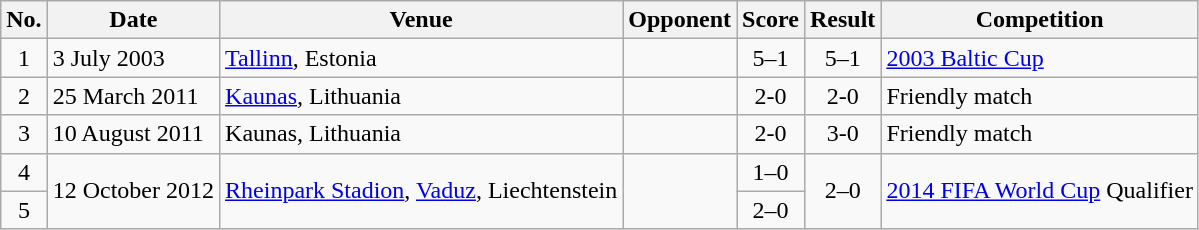<table class="wikitable sortable">
<tr>
<th scope="col">No.</th>
<th scope="col">Date</th>
<th scope="col">Venue</th>
<th scope="col">Opponent</th>
<th scope="col">Score</th>
<th scope="col">Result</th>
<th scope="col">Competition</th>
</tr>
<tr>
<td align="center">1</td>
<td>3 July 2003</td>
<td><a href='#'>Tallinn</a>, Estonia</td>
<td></td>
<td align="center">5–1</td>
<td align="center">5–1</td>
<td><a href='#'>2003 Baltic Cup</a></td>
</tr>
<tr>
<td align="center">2</td>
<td>25 March 2011</td>
<td><a href='#'>Kaunas</a>, Lithuania</td>
<td></td>
<td align="center">2-0</td>
<td align="center">2-0</td>
<td>Friendly match</td>
</tr>
<tr>
<td align="center">3</td>
<td>10 August 2011</td>
<td>Kaunas, Lithuania</td>
<td></td>
<td align="center">2-0</td>
<td align="center">3-0</td>
<td>Friendly match</td>
</tr>
<tr>
<td align="center">4</td>
<td rowspan="2">12 October 2012</td>
<td rowspan="2"><a href='#'>Rheinpark Stadion</a>, <a href='#'>Vaduz</a>, Liechtenstein</td>
<td rowspan="2"></td>
<td align="center">1–0</td>
<td rowspan="2" style="text-align:center">2–0</td>
<td rowspan="2"><a href='#'>2014 FIFA World Cup</a> Qualifier</td>
</tr>
<tr>
<td align="center">5</td>
<td align="center">2–0</td>
</tr>
</table>
